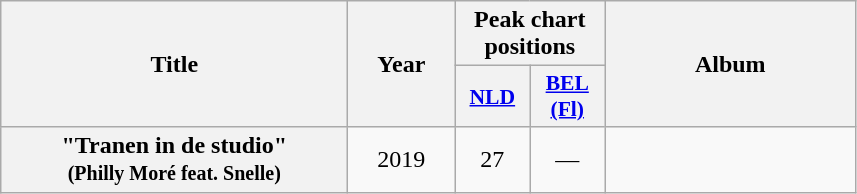<table class="wikitable plainrowheaders" style="text-align:center;">
<tr>
<th scope="col" rowspan="2" style="width:14em;">Title</th>
<th scope="col" rowspan="2" style="width:4em;">Year</th>
<th scope="col" colspan="2">Peak chart positions</th>
<th scope="col" rowspan="2" style="width:10em;">Album</th>
</tr>
<tr>
<th scope="col" style="width:3em;font-size:90%;"><a href='#'>NLD</a><br></th>
<th scope="col" style="width:3em;font-size:90%;"><a href='#'>BEL<br>(Fl)</a><br></th>
</tr>
<tr>
<th scope="row">"Tranen in de studio"<br><small>(Philly Moré feat. Snelle)</small></th>
<td>2019</td>
<td>27</td>
<td>—</td>
<td></td>
</tr>
</table>
